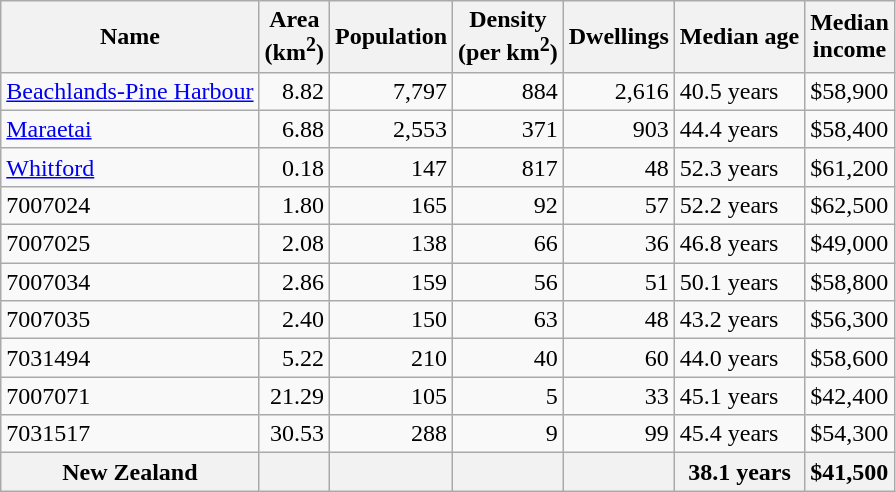<table class="wikitable">
<tr>
<th>Name</th>
<th>Area<br>(km<sup>2</sup>)</th>
<th>Population</th>
<th>Density<br>(per km<sup>2</sup>)</th>
<th>Dwellings</th>
<th>Median age</th>
<th>Median<br>income</th>
</tr>
<tr>
<td><a href='#'>Beachlands-Pine Harbour</a></td>
<td style="text-align:right;">8.82</td>
<td style="text-align:right;">7,797</td>
<td style="text-align:right;">884</td>
<td style="text-align:right;">2,616</td>
<td>40.5 years</td>
<td>$58,900</td>
</tr>
<tr>
<td><a href='#'>Maraetai</a></td>
<td style="text-align:right;">6.88</td>
<td style="text-align:right;">2,553</td>
<td style="text-align:right;">371</td>
<td style="text-align:right;">903</td>
<td>44.4 years</td>
<td>$58,400</td>
</tr>
<tr>
<td><a href='#'>Whitford</a></td>
<td style="text-align:right;">0.18</td>
<td style="text-align:right;">147</td>
<td style="text-align:right;">817</td>
<td style="text-align:right;">48</td>
<td>52.3 years</td>
<td>$61,200</td>
</tr>
<tr>
<td>7007024</td>
<td style="text-align:right;">1.80</td>
<td style="text-align:right;">165</td>
<td style="text-align:right;">92</td>
<td style="text-align:right;">57</td>
<td>52.2 years</td>
<td>$62,500</td>
</tr>
<tr>
<td>7007025</td>
<td style="text-align:right;">2.08</td>
<td style="text-align:right;">138</td>
<td style="text-align:right;">66</td>
<td style="text-align:right;">36</td>
<td>46.8 years</td>
<td>$49,000</td>
</tr>
<tr>
<td>7007034</td>
<td style="text-align:right;">2.86</td>
<td style="text-align:right;">159</td>
<td style="text-align:right;">56</td>
<td style="text-align:right;">51</td>
<td>50.1 years</td>
<td>$58,800</td>
</tr>
<tr>
<td>7007035</td>
<td style="text-align:right;">2.40</td>
<td style="text-align:right;">150</td>
<td style="text-align:right;">63</td>
<td style="text-align:right;">48</td>
<td>43.2 years</td>
<td>$56,300</td>
</tr>
<tr>
<td>7031494</td>
<td style="text-align:right;">5.22</td>
<td style="text-align:right;">210</td>
<td style="text-align:right;">40</td>
<td style="text-align:right;">60</td>
<td>44.0 years</td>
<td>$58,600</td>
</tr>
<tr>
<td>7007071</td>
<td style="text-align:right;">21.29</td>
<td style="text-align:right;">105</td>
<td style="text-align:right;">5</td>
<td style="text-align:right;">33</td>
<td>45.1 years</td>
<td>$42,400</td>
</tr>
<tr>
<td>7031517</td>
<td style="text-align:right;">30.53</td>
<td style="text-align:right;">288</td>
<td style="text-align:right;">9</td>
<td style="text-align:right;">99</td>
<td>45.4 years</td>
<td>$54,300</td>
</tr>
<tr>
<th>New Zealand</th>
<th></th>
<th></th>
<th></th>
<th></th>
<th>38.1 years</th>
<th style="text-align:left;">$41,500</th>
</tr>
</table>
